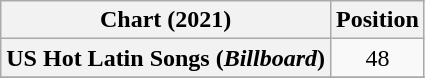<table class="wikitable plainrowheaders" style="text-align:center">
<tr>
<th scope="col">Chart (2021)</th>
<th scope="col">Position</th>
</tr>
<tr>
<th scope="row">US Hot Latin Songs (<em>Billboard</em>)</th>
<td>48</td>
</tr>
<tr>
</tr>
</table>
